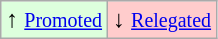<table class="wikitable" align="center">
<tr>
<td style="background:#ddffdd">↑ <small><a href='#'>Promoted</a></small></td>
<td style="background:#ffcccc">↓ <small><a href='#'>Relegated</a></small></td>
</tr>
</table>
